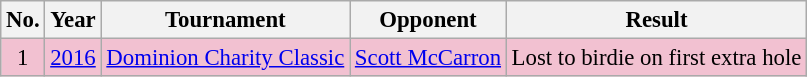<table class="wikitable" style="font-size:95%;">
<tr>
<th>No.</th>
<th>Year</th>
<th>Tournament</th>
<th>Opponent</th>
<th>Result</th>
</tr>
<tr style="background:#F2C1D1;">
<td align=center>1</td>
<td><a href='#'>2016</a></td>
<td><a href='#'>Dominion Charity Classic</a></td>
<td> <a href='#'>Scott McCarron</a></td>
<td>Lost to birdie on first extra hole</td>
</tr>
</table>
